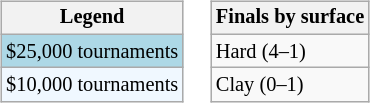<table>
<tr valign=top>
<td><br><table class=wikitable style="font-size:85%">
<tr>
<th>Legend</th>
</tr>
<tr style="background:lightblue;">
<td>$25,000 tournaments</td>
</tr>
<tr style="background:#f0f8ff;">
<td>$10,000 tournaments</td>
</tr>
</table>
</td>
<td><br><table class=wikitable style="font-size:85%">
<tr>
<th>Finals by surface</th>
</tr>
<tr>
<td>Hard (4–1)</td>
</tr>
<tr>
<td>Clay (0–1)</td>
</tr>
</table>
</td>
</tr>
</table>
